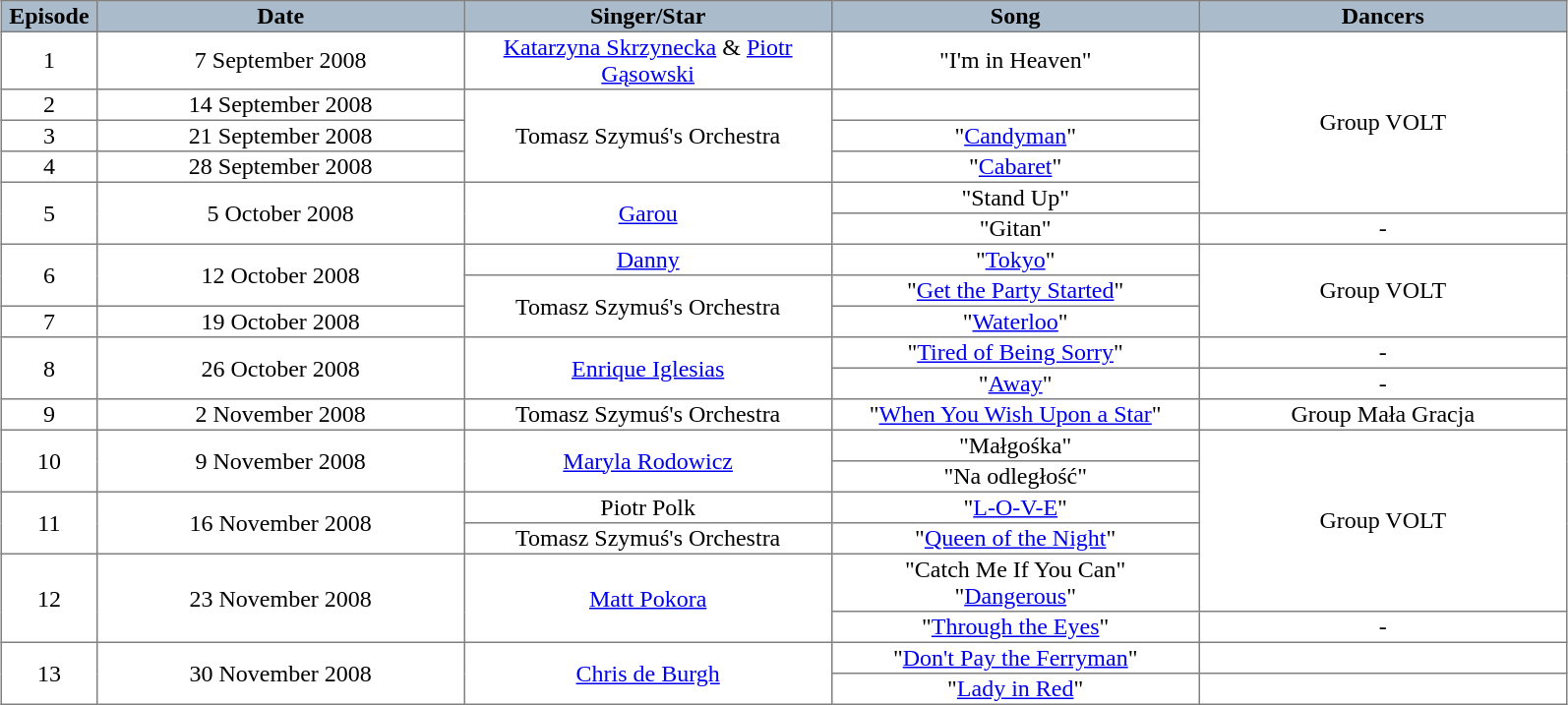<table style="text-align: center; width: 84%; margin: 0 auto; border-collapse: collapse" border="1" cellpadding="1" cellspacing="1">
<tr style="background: #ABC">
<th width="4%">Episode</th>
<th width="20%">Date</th>
<th width="20%">Singer/Star</th>
<th width="20%">Song</th>
<th width="20%">Dancers</th>
</tr>
<tr>
<td>1</td>
<td>7 September 2008</td>
<td><a href='#'>Katarzyna Skrzynecka</a> & <a href='#'>Piotr Gąsowski</a></td>
<td>"I'm in Heaven"</td>
<td rowspan="5">Group VOLT</td>
</tr>
<tr>
<td>2</td>
<td>14 September 2008</td>
<td rowspan="3">Tomasz Szymuś's Orchestra</td>
<td></td>
</tr>
<tr>
<td>3</td>
<td>21 September 2008</td>
<td>"<a href='#'>Candyman</a>"</td>
</tr>
<tr>
<td>4</td>
<td>28 September 2008</td>
<td>"<a href='#'>Cabaret</a>"</td>
</tr>
<tr>
<td rowspan=2>5</td>
<td rowspan=2>5 October 2008</td>
<td rowspan=2><a href='#'>Garou</a></td>
<td>"Stand Up"</td>
</tr>
<tr>
<td>"Gitan"</td>
<td>-</td>
</tr>
<tr>
<td rowspan=2>6</td>
<td rowspan=2>12 October 2008</td>
<td><a href='#'>Danny</a></td>
<td>"<a href='#'>Tokyo</a>"</td>
<td rowspan="3">Group VOLT</td>
</tr>
<tr>
<td rowspan="2">Tomasz Szymuś's Orchestra</td>
<td>"<a href='#'>Get the Party Started</a>"</td>
</tr>
<tr>
<td>7</td>
<td>19 October 2008</td>
<td>"<a href='#'>Waterloo</a>"</td>
</tr>
<tr>
<td rowspan=2>8</td>
<td rowspan=2>26 October 2008</td>
<td rowspan=2><a href='#'>Enrique Iglesias</a></td>
<td>"<a href='#'>Tired of Being Sorry</a>"</td>
<td>-</td>
</tr>
<tr>
<td>"<a href='#'>Away</a>"</td>
<td>-</td>
</tr>
<tr>
<td>9</td>
<td>2 November 2008</td>
<td>Tomasz Szymuś's Orchestra</td>
<td>"<a href='#'>When You Wish Upon a Star</a>"</td>
<td>Group Mała Gracja</td>
</tr>
<tr>
<td rowspan=2>10</td>
<td rowspan=2>9 November 2008</td>
<td rowspan=2><a href='#'>Maryla Rodowicz</a></td>
<td>"Małgośka"</td>
<td rowspan="5">Group VOLT</td>
</tr>
<tr>
<td>"Na odległość"</td>
</tr>
<tr>
<td rowspan=2>11</td>
<td rowspan=2>16 November 2008</td>
<td>Piotr Polk</td>
<td>"<a href='#'>L-O-V-E</a>"</td>
</tr>
<tr>
<td>Tomasz Szymuś's Orchestra</td>
<td>"<a href='#'>Queen of the Night</a>"</td>
</tr>
<tr>
<td rowspan=2>12</td>
<td rowspan=2>23 November 2008</td>
<td rowspan=2><a href='#'>Matt Pokora</a></td>
<td>"Catch Me If You Can"<br>"<a href='#'>Dangerous</a>"</td>
</tr>
<tr>
<td>"<a href='#'>Through the Eyes</a>"</td>
<td>-</td>
</tr>
<tr>
<td rowspan=2>13</td>
<td rowspan=2>30 November 2008</td>
<td rowspan=2><a href='#'>Chris de Burgh</a></td>
<td>"<a href='#'>Don't Pay the Ferryman</a>"</td>
<td></td>
</tr>
<tr>
<td>"<a href='#'>Lady in Red</a>"</td>
<td></td>
</tr>
</table>
